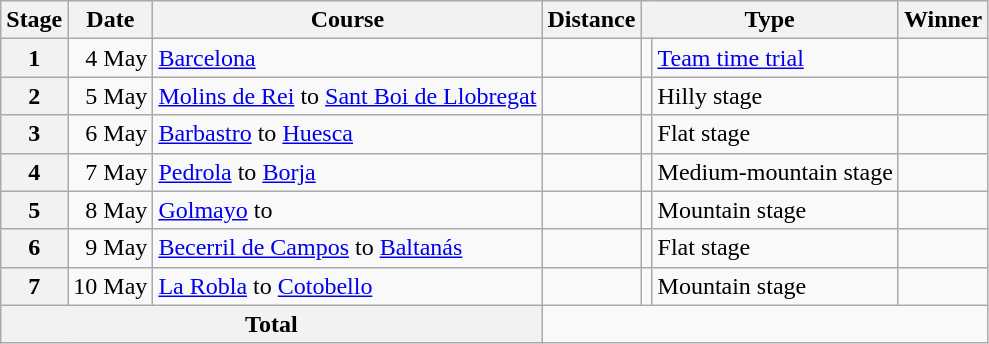<table class="wikitable sortable">
<tr>
<th scope="col">Stage</th>
<th scope="col">Date</th>
<th scope="col">Course</th>
<th scope="col">Distance</th>
<th colspan="2" scope="col">Type</th>
<th scope="col">Winner</th>
</tr>
<tr>
<th scope="row">1</th>
<td style="text-align:right">4 May</td>
<td><a href='#'>Barcelona</a></td>
<td style="text-align:center;"></td>
<td></td>
<td><a href='#'>Team time trial</a></td>
<td> </td>
</tr>
<tr>
<th scope="row">2</th>
<td style="text-align:right">5 May</td>
<td><a href='#'>Molins de Rei</a> to <a href='#'>Sant Boi de Llobregat</a></td>
<td style="text-align:center;"></td>
<td></td>
<td>Hilly stage</td>
<td></td>
</tr>
<tr>
<th scope="row">3</th>
<td style="text-align:right">6 May</td>
<td><a href='#'>Barbastro</a> to <a href='#'>Huesca</a></td>
<td style="text-align:center;"></td>
<td></td>
<td>Flat stage</td>
<td></td>
</tr>
<tr>
<th scope="row">4</th>
<td style="text-align:right">7 May</td>
<td><a href='#'>Pedrola</a> to <a href='#'>Borja</a></td>
<td style="text-align:center;"></td>
<td></td>
<td>Medium-mountain stage</td>
<td></td>
</tr>
<tr>
<th scope="row">5</th>
<td style="text-align:right">8 May</td>
<td><a href='#'>Golmayo</a> to </td>
<td style="text-align:center;"></td>
<td></td>
<td>Mountain stage</td>
<td></td>
</tr>
<tr>
<th scope="row">6</th>
<td style="text-align:right">9 May</td>
<td><a href='#'>Becerril de Campos</a> to <a href='#'>Baltanás</a></td>
<td style="text-align:center;"></td>
<td></td>
<td>Flat stage</td>
<td></td>
</tr>
<tr>
<th scope="row">7</th>
<td style="text-align:right">10 May</td>
<td><a href='#'>La Robla</a> to <a href='#'>Cotobello</a></td>
<td style="text-align:center;"></td>
<td></td>
<td>Mountain stage</td>
<td></td>
</tr>
<tr>
<th colspan="3">Total</th>
<td colspan="4" style="text-align:center"></td>
</tr>
</table>
